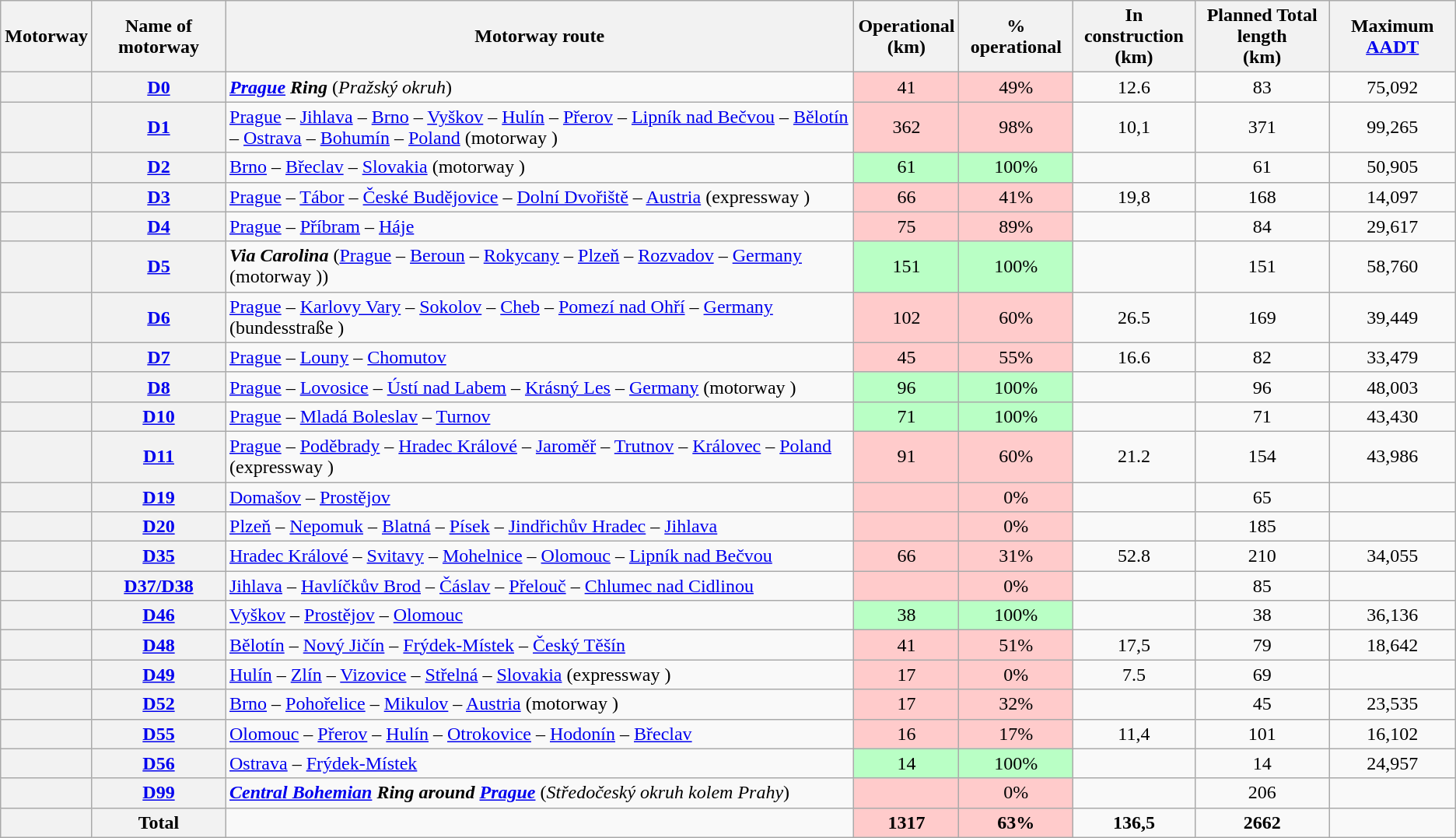<table class="wikitable sortable" style="text-align:center">
<tr>
<th> Motorway</th>
<th>Name of motorway</th>
<th>Motorway route</th>
<th>Operational<br>(km)</th>
<th>% operational<br></th>
<th>In construction<br>(km)</th>
<th>Planned Total length<br>(km)</th>
<th>Maximum <a href='#'>AADT</a></th>
</tr>
<tr>
<th></th>
<th><a href='#'><strong>D0</strong></a></th>
<td style="text-align:left;"><strong><em><a href='#'>Prague</a> Ring</em></strong> (<em>Pražský okruh</em>)</td>
<td bgcolor="#FFCBCB">41</td>
<td bgcolor="#FFCBCB">49%</td>
<td>12.6</td>
<td>83</td>
<td>75,092</td>
</tr>
<tr>
<th></th>
<th><a href='#'><strong>D1</strong></a></th>
<td style="text-align:left;"><a href='#'>Prague</a> – <a href='#'>Jihlava</a> – <a href='#'>Brno</a> – <a href='#'>Vyškov</a> – <a href='#'>Hulín</a> – <a href='#'>Přerov</a> – <a href='#'>Lipník nad Bečvou</a> – <a href='#'>Bělotín</a> – <a href='#'>Ostrava</a> – <a href='#'>Bohumín</a> –  <a href='#'>Poland</a> (motorway )</td>
<td bgcolor="#FFCBCB">362</td>
<td bgcolor="#FFCBCB">98%</td>
<td>10,1</td>
<td>371</td>
<td>99,265</td>
</tr>
<tr>
<th></th>
<th><a href='#'><strong>D2</strong></a></th>
<td style="text-align:left;"><a href='#'>Brno</a> – <a href='#'>Břeclav</a> –  <a href='#'>Slovakia</a> (motorway )</td>
<td bgcolor="#B9FFC5">61</td>
<td bgcolor="#B9FFC5">100%</td>
<td></td>
<td>61</td>
<td>50,905</td>
</tr>
<tr>
<th></th>
<th><a href='#'><strong>D3</strong></a></th>
<td style="text-align:left;"><a href='#'>Prague</a> – <a href='#'>Tábor</a> – <a href='#'>České Budějovice</a> – <a href='#'>Dolní Dvořiště</a> –  <a href='#'>Austria</a> (expressway )</td>
<td bgcolor="#FFCBCB">66</td>
<td bgcolor="#FFCBCB">41%</td>
<td>19,8</td>
<td>168</td>
<td>14,097</td>
</tr>
<tr>
<th></th>
<th><a href='#'><strong>D4</strong></a></th>
<td style="text-align:left;"><a href='#'>Prague</a> – <a href='#'>Příbram</a> – <a href='#'>Háje</a></td>
<td bgcolor="#FFCBCB">75</td>
<td bgcolor="#FFCBCB">89%</td>
<td></td>
<td>84</td>
<td>29,617</td>
</tr>
<tr>
<th></th>
<th><a href='#'><strong>D5</strong></a></th>
<td style="text-align:left;"><strong><em>Via Carolina</em></strong> (<a href='#'>Prague</a> – <a href='#'>Beroun</a> – <a href='#'>Rokycany</a> – <a href='#'>Plzeň</a> – <a href='#'>Rozvadov</a> –  <a href='#'>Germany</a> (motorway ))</td>
<td bgcolor="#B9FFC5">151</td>
<td bgcolor="#B9FFC5">100%</td>
<td></td>
<td>151</td>
<td>58,760</td>
</tr>
<tr>
<th></th>
<th><a href='#'><strong>D6</strong></a></th>
<td style="text-align:left;"><a href='#'>Prague</a> – <a href='#'>Karlovy Vary</a> – <a href='#'>Sokolov</a> – <a href='#'>Cheb</a> – <a href='#'>Pomezí nad Ohří</a> –  <a href='#'>Germany</a> (bundesstraße )</td>
<td bgcolor="#FFCBCB">102</td>
<td bgcolor="#FFCBCB">60%</td>
<td>26.5</td>
<td>169</td>
<td>39,449</td>
</tr>
<tr>
<th></th>
<th><a href='#'><strong>D7</strong></a></th>
<td style="text-align:left;"><a href='#'>Prague</a> – <a href='#'>Louny</a> – <a href='#'>Chomutov</a></td>
<td bgcolor="#FFCBCB">45</td>
<td bgcolor="#FFCBCB">55%</td>
<td>16.6</td>
<td>82</td>
<td>33,479</td>
</tr>
<tr>
<th></th>
<th><a href='#'><strong>D8</strong></a></th>
<td style="text-align:left;"><a href='#'>Prague</a> – <a href='#'>Lovosice</a> – <a href='#'>Ústí nad Labem</a> – <a href='#'>Krásný Les</a> –  <a href='#'>Germany</a> (motorway )</td>
<td bgcolor="#B9FFC5">96</td>
<td bgcolor="#B9FFC5">100%</td>
<td></td>
<td>96</td>
<td>48,003</td>
</tr>
<tr>
<th></th>
<th><a href='#'><strong>D10</strong></a></th>
<td style="text-align:left;"><a href='#'>Prague</a> – <a href='#'>Mladá Boleslav</a> – <a href='#'>Turnov</a></td>
<td bgcolor="#B9FFC5">71</td>
<td bgcolor="#B9FFC5">100%</td>
<td></td>
<td>71</td>
<td>43,430</td>
</tr>
<tr>
<th></th>
<th><a href='#'><strong>D11</strong></a></th>
<td style="text-align:left;"><a href='#'>Prague</a> – <a href='#'>Poděbrady</a> – <a href='#'>Hradec Králové</a> – <a href='#'>Jaroměř</a> – <a href='#'>Trutnov</a> – <a href='#'>Královec</a> –  <a href='#'>Poland</a> (expressway )</td>
<td bgcolor="#FFCBCB">91</td>
<td bgcolor="#FFCBCB">60%</td>
<td>21.2</td>
<td>154</td>
<td>43,986</td>
</tr>
<tr>
<th></th>
<th><a href='#'><strong>D19</strong></a></th>
<td style="text-align:left;"><a href='#'>Domašov</a> – <a href='#'>Prostějov</a></td>
<td bgcolor="#FFCBCB"></td>
<td bgcolor="#FFCBCB">0%</td>
<td></td>
<td>65</td>
<td></td>
</tr>
<tr>
<th></th>
<th><a href='#'><strong>D20</strong></a></th>
<td style="text-align:left;"><a href='#'>Plzeň</a> – <a href='#'>Nepomuk</a> – <a href='#'>Blatná</a> – <a href='#'>Písek</a> – <a href='#'>Jindřichův Hradec</a> – <a href='#'>Jihlava</a></td>
<td bgcolor="#FFCBCB"></td>
<td bgcolor="#FFCBCB">0%</td>
<td></td>
<td>185</td>
<td></td>
</tr>
<tr>
<th></th>
<th><a href='#'><strong>D35</strong></a></th>
<td style="text-align:left;"><a href='#'>Hradec Králové</a> – <a href='#'>Svitavy</a> – <a href='#'>Mohelnice</a> – <a href='#'>Olomouc</a> – <a href='#'>Lipník nad Bečvou</a></td>
<td bgcolor="#FFCBCB">66</td>
<td bgcolor="#FFCBCB">31%</td>
<td>52.8</td>
<td>210</td>
<td>34,055</td>
</tr>
<tr>
<th></th>
<th><a href='#'><strong>D37/D38</strong></a></th>
<td style="text-align:left;"><a href='#'>Jihlava</a> – <a href='#'>Havlíčkův Brod</a> – <a href='#'>Čáslav</a> – <a href='#'>Přelouč</a> – <a href='#'>Chlumec nad Cidlinou</a></td>
<td bgcolor="#FFCBCB"></td>
<td bgcolor="#FFCBCB">0%</td>
<td></td>
<td>85</td>
<td></td>
</tr>
<tr>
<th></th>
<th><a href='#'><strong>D46</strong></a></th>
<td style="text-align:left;"><a href='#'>Vyškov</a> – <a href='#'>Prostějov</a> – <a href='#'>Olomouc</a></td>
<td bgcolor="#B9FFC5">38</td>
<td bgcolor="#B9FFC5">100%</td>
<td></td>
<td>38</td>
<td>36,136</td>
</tr>
<tr>
<th></th>
<th><a href='#'><strong>D48</strong></a></th>
<td style="text-align:left;"><a href='#'>Bělotín</a> – <a href='#'>Nový Jičín</a> – <a href='#'>Frýdek-Místek</a> – <a href='#'>Český Těšín</a></td>
<td bgcolor="#FFCBCB">41</td>
<td bgcolor="#FFCBCB">51%</td>
<td>17,5</td>
<td>79</td>
<td>18,642</td>
</tr>
<tr>
<th></th>
<th><a href='#'><strong>D49</strong></a></th>
<td style="text-align:left;"><a href='#'>Hulín</a> – <a href='#'>Zlín</a> – <a href='#'>Vizovice</a> – <a href='#'>Střelná</a> –  <a href='#'>Slovakia</a> (expressway )</td>
<td bgcolor="#FFCBCB">17</td>
<td bgcolor="#FFCBCB">0%</td>
<td>7.5</td>
<td>69</td>
<td></td>
</tr>
<tr>
<th></th>
<th><a href='#'><strong>D52</strong></a></th>
<td style="text-align:left;"><a href='#'>Brno</a> – <a href='#'>Pohořelice</a> – <a href='#'>Mikulov</a> –  <a href='#'>Austria</a> (motorway )</td>
<td bgcolor="#FFCBCB">17</td>
<td bgcolor="#FFCBCB">32%</td>
<td></td>
<td>45</td>
<td>23,535</td>
</tr>
<tr>
<th></th>
<th><a href='#'><strong>D55</strong></a></th>
<td style="text-align:left;"><a href='#'>Olomouc</a> – <a href='#'>Přerov</a> – <a href='#'>Hulín</a> – <a href='#'>Otrokovice</a> – <a href='#'>Hodonín</a> – <a href='#'>Břeclav</a></td>
<td bgcolor="#FFCBCB">16</td>
<td bgcolor="#FFCBCB">17%</td>
<td>11,4</td>
<td>101</td>
<td>16,102</td>
</tr>
<tr>
<th></th>
<th><a href='#'><strong>D56</strong></a></th>
<td style="text-align:left;"><a href='#'>Ostrava</a> – <a href='#'>Frýdek-Místek</a></td>
<td bgcolor="#B9FFC5">14</td>
<td bgcolor="#B9FFC5">100%</td>
<td></td>
<td>14</td>
<td>24,957</td>
</tr>
<tr>
<th></th>
<th><a href='#'><strong>D99</strong></a></th>
<td style="text-align:left;"><strong><em><a href='#'>Central Bohemian</a> Ring around <a href='#'>Prague</a></em></strong> (<em>Středočeský okruh kolem Prahy</em>)</td>
<td bgcolor="#FFCBCB"></td>
<td bgcolor="#FFCBCB">0%</td>
<td></td>
<td>206</td>
<td></td>
</tr>
<tr>
<th></th>
<th>Total</th>
<td></td>
<td bgcolor="#FFCBCB"><strong>1317</strong></td>
<td bgcolor="#FFCBCB"><strong>63%</strong></td>
<td><strong>136,5</strong></td>
<td><strong>2662</strong></td>
<td></td>
</tr>
</table>
